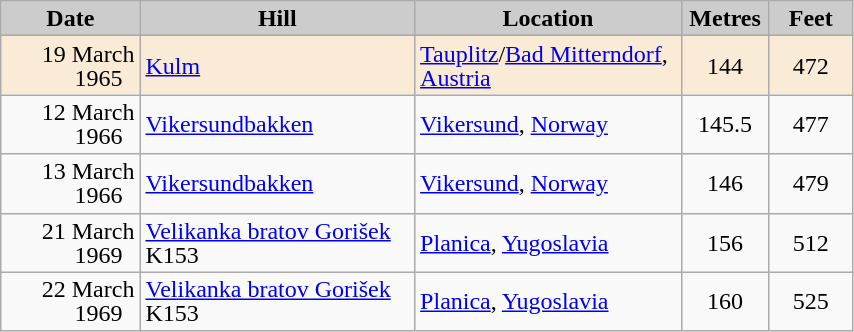<table class="wikitable sortable" style="text-align:left; line-height:16px; width:45%;">
<tr>
<th style="background-color: #ccc;" width="80">Date</th>
<th style="background-color: #ccc;" width="165">Hill</th>
<th style="background-color: #ccc;" width="160">Location</th>
<th style="background-color: #ccc;" width="45">Metres</th>
<th style="background-color: #ccc;" width="45">Feet</th>
</tr>
<tr bgcolor=#FAEBD7>
<td align=right>19 March 1965  </td>
<td><a href='#'>Kulm</a></td>
<td><a href='#'>Tauplitz</a>/<a href='#'>Bad Mitterndorf</a>, <a href='#'>Austria</a></td>
<td align=center>144</td>
<td align=center>472</td>
</tr>
<tr>
<td align=right>12 March 1966  </td>
<td><a href='#'>Vikersundbakken</a></td>
<td><a href='#'>Vikersund</a>, <a href='#'>Norway</a></td>
<td align=center>145.5</td>
<td align=center>477</td>
</tr>
<tr>
<td align=right>13 March 1966  </td>
<td><a href='#'>Vikersundbakken</a></td>
<td><a href='#'>Vikersund</a>, <a href='#'>Norway</a></td>
<td align=center>146</td>
<td align=center>479</td>
</tr>
<tr>
<td align=right>21 March 1969  </td>
<td><a href='#'>Velikanka bratov Gorišek</a> K153</td>
<td><a href='#'>Planica</a>, <a href='#'>Yugoslavia</a></td>
<td align=center>156</td>
<td align=center>512</td>
</tr>
<tr>
<td align=right>22 March 1969  </td>
<td><a href='#'>Velikanka bratov Gorišek</a> K153</td>
<td><a href='#'>Planica</a>, <a href='#'>Yugoslavia</a></td>
<td align=center>160</td>
<td align=center>525</td>
</tr>
</table>
